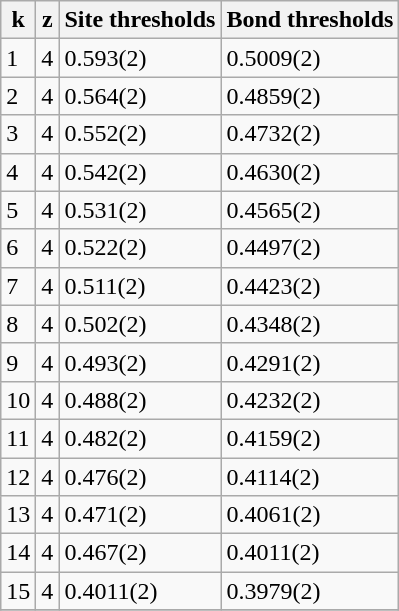<table class="wikitable" border="1">
<tr>
<th>k</th>
<th>z</th>
<th>Site thresholds</th>
<th>Bond thresholds</th>
</tr>
<tr>
<td>1</td>
<td>4</td>
<td>0.593(2)</td>
<td>0.5009(2)</td>
</tr>
<tr>
<td>2</td>
<td>4</td>
<td>0.564(2)</td>
<td>0.4859(2)</td>
</tr>
<tr>
<td>3</td>
<td>4</td>
<td>0.552(2)</td>
<td>0.4732(2)</td>
</tr>
<tr>
<td>4</td>
<td>4</td>
<td>0.542(2)</td>
<td>0.4630(2)</td>
</tr>
<tr>
<td>5</td>
<td>4</td>
<td>0.531(2)</td>
<td>0.4565(2)</td>
</tr>
<tr>
<td>6</td>
<td>4</td>
<td>0.522(2)</td>
<td>0.4497(2)</td>
</tr>
<tr>
<td>7</td>
<td>4</td>
<td>0.511(2)</td>
<td>0.4423(2)</td>
</tr>
<tr>
<td>8</td>
<td>4</td>
<td>0.502(2)</td>
<td>0.4348(2)</td>
</tr>
<tr>
<td>9</td>
<td>4</td>
<td>0.493(2)</td>
<td>0.4291(2)</td>
</tr>
<tr>
<td>10</td>
<td>4</td>
<td>0.488(2)</td>
<td>0.4232(2)</td>
</tr>
<tr>
<td>11</td>
<td>4</td>
<td>0.482(2)</td>
<td>0.4159(2)</td>
</tr>
<tr>
<td>12</td>
<td>4</td>
<td>0.476(2)</td>
<td>0.4114(2)</td>
</tr>
<tr>
<td>13</td>
<td>4</td>
<td>0.471(2)</td>
<td>0.4061(2)</td>
</tr>
<tr>
<td>14</td>
<td>4</td>
<td>0.467(2)</td>
<td>0.4011(2)</td>
</tr>
<tr>
<td>15</td>
<td>4</td>
<td>0.4011(2)</td>
<td>0.3979(2)</td>
</tr>
<tr>
</tr>
</table>
